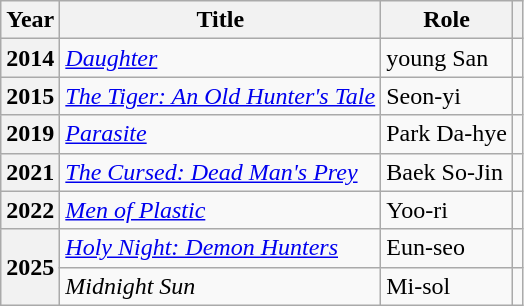<table class="wikitable plainrowheaders sortable">
<tr>
<th scope="col">Year</th>
<th scope="col">Title</th>
<th scope="col">Role</th>
<th scope="col" class="unsortable"></th>
</tr>
<tr>
<th scope="row">2014</th>
<td><em><a href='#'>Daughter</a></em></td>
<td>young San</td>
<td style="text-align:center"></td>
</tr>
<tr>
<th scope="row">2015</th>
<td><em><a href='#'>The Tiger: An Old Hunter's Tale</a></em></td>
<td>Seon-yi</td>
<td style="text-align:center"></td>
</tr>
<tr>
<th scope="row">2019</th>
<td><em><a href='#'>Parasite</a></em></td>
<td>Park Da-hye</td>
<td style="text-align:center"></td>
</tr>
<tr>
<th scope="row">2021</th>
<td><em><a href='#'>The Cursed: Dead Man's Prey</a></em></td>
<td>Baek So-Jin</td>
<td style="text-align:center"></td>
</tr>
<tr>
<th scope="row">2022</th>
<td><em><a href='#'>Men of Plastic</a></em></td>
<td>Yoo-ri</td>
<td style="text-align:center"></td>
</tr>
<tr>
<th scope="row" rowspan="2">2025</th>
<td><em><a href='#'>Holy Night: Demon Hunters</a></em></td>
<td>Eun-seo</td>
<td style="text-align:center"></td>
</tr>
<tr>
<td><em>Midnight Sun</em></td>
<td>Mi-sol</td>
<td style="text-align:center"></td>
</tr>
</table>
